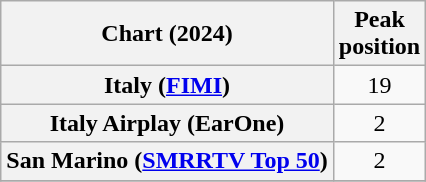<table class="wikitable sortable plainrowheaders" style="text-align:center;">
<tr>
<th scope="col">Chart (2024)</th>
<th scope="col">Peak<br>position</th>
</tr>
<tr>
<th scope="row">Italy (<a href='#'>FIMI</a>)</th>
<td>19</td>
</tr>
<tr>
<th scope="row">Italy Airplay (EarOne)</th>
<td>2</td>
</tr>
<tr>
<th scope="row">San Marino (<a href='#'>SMRRTV Top 50</a>)</th>
<td>2</td>
</tr>
<tr>
</tr>
</table>
